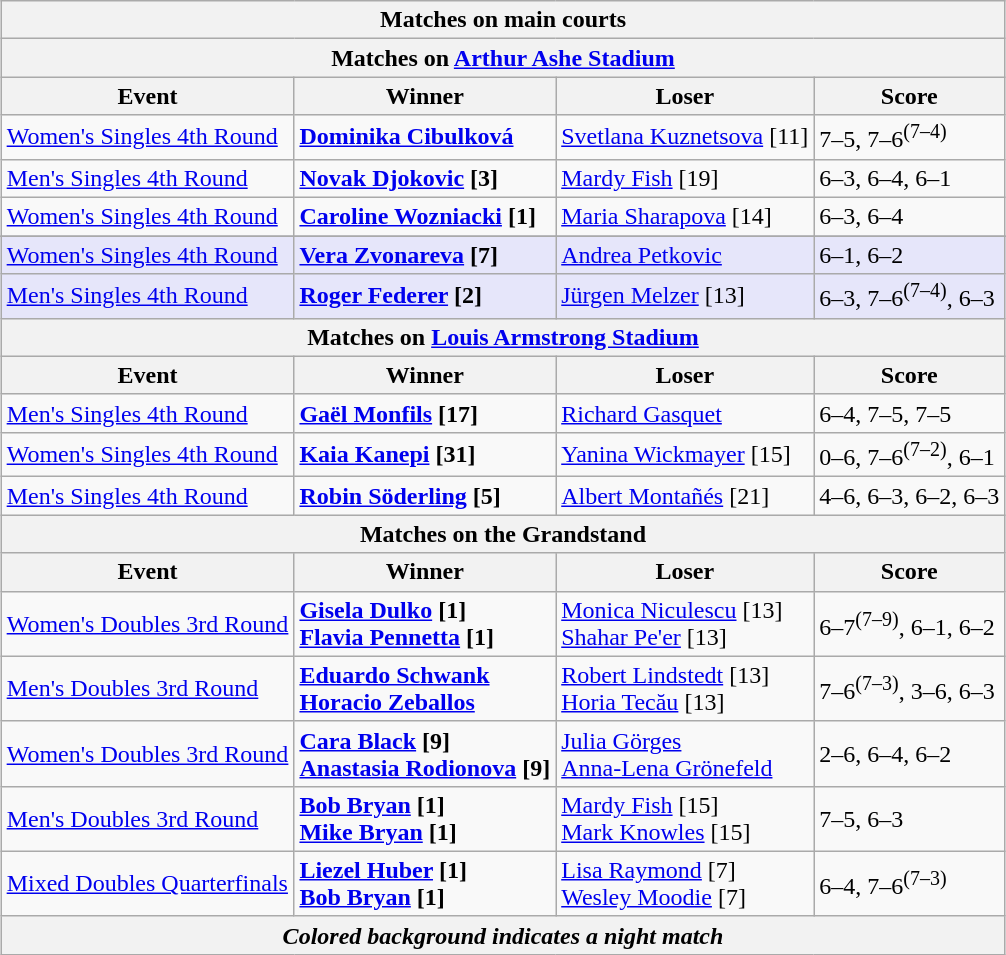<table class="wikitable collapsible uncollapsed" style=margin:auto>
<tr>
<th colspan=4 style=white-space:nowrap>Matches on main courts</th>
</tr>
<tr>
<th colspan=4>Matches on <a href='#'>Arthur Ashe Stadium</a></th>
</tr>
<tr>
<th>Event</th>
<th>Winner</th>
<th>Loser</th>
<th>Score</th>
</tr>
<tr>
<td><a href='#'>Women's Singles 4th Round</a></td>
<td> <strong><a href='#'>Dominika Cibulková</a> </strong></td>
<td> <a href='#'>Svetlana Kuznetsova</a> [11]</td>
<td>7–5, 7–6<sup>(7–4)</sup></td>
</tr>
<tr>
<td><a href='#'>Men's Singles 4th Round</a></td>
<td> <strong><a href='#'>Novak Djokovic</a> [3] </strong></td>
<td> <a href='#'>Mardy Fish</a> [19]</td>
<td>6–3, 6–4, 6–1</td>
</tr>
<tr>
<td><a href='#'>Women's Singles 4th Round</a></td>
<td> <strong><a href='#'>Caroline Wozniacki</a> [1] </strong></td>
<td> <a href='#'>Maria Sharapova</a> [14]</td>
<td>6–3, 6–4</td>
</tr>
<tr>
</tr>
<tr bgcolor=lavender>
<td><a href='#'>Women's Singles 4th Round</a></td>
<td> <strong><a href='#'>Vera Zvonareva</a> [7] </strong></td>
<td> <a href='#'>Andrea Petkovic</a></td>
<td>6–1, 6–2</td>
</tr>
<tr bgcolor=lavender>
<td><a href='#'>Men's Singles 4th Round</a></td>
<td> <strong><a href='#'>Roger Federer</a> [2] </strong></td>
<td> <a href='#'>Jürgen Melzer</a> [13]</td>
<td>6–3, 7–6<sup>(7–4)</sup>, 6–3</td>
</tr>
<tr>
<th colspan=4>Matches on <a href='#'>Louis Armstrong Stadium</a></th>
</tr>
<tr>
<th>Event</th>
<th>Winner</th>
<th>Loser</th>
<th>Score</th>
</tr>
<tr>
<td><a href='#'>Men's Singles 4th Round</a></td>
<td> <strong><a href='#'>Gaël Monfils</a> [17] </strong></td>
<td> <a href='#'>Richard Gasquet</a></td>
<td>6–4, 7–5, 7–5</td>
</tr>
<tr>
<td><a href='#'>Women's Singles 4th Round</a></td>
<td> <strong><a href='#'>Kaia Kanepi</a> [31] </strong></td>
<td> <a href='#'>Yanina Wickmayer</a> [15]</td>
<td>0–6, 7–6<sup>(7–2)</sup>, 6–1</td>
</tr>
<tr>
<td><a href='#'>Men's Singles 4th Round</a></td>
<td> <strong><a href='#'>Robin Söderling</a> [5]</strong></td>
<td> <a href='#'>Albert Montañés</a> [21]</td>
<td>4–6, 6–3, 6–2, 6–3</td>
</tr>
<tr>
<th colspan=4><strong>Matches on the Grandstand</strong></th>
</tr>
<tr>
<th>Event</th>
<th>Winner</th>
<th>Loser</th>
<th>Score</th>
</tr>
<tr>
<td><a href='#'>Women's Doubles 3rd Round</a></td>
<td> <strong><a href='#'>Gisela Dulko</a> [1] <br>  <a href='#'>Flavia Pennetta</a> [1]</strong></td>
<td> <a href='#'>Monica Niculescu</a> [13] <br>  <a href='#'>Shahar Pe'er</a> [13]</td>
<td>6–7<sup>(7–9)</sup>, 6–1, 6–2</td>
</tr>
<tr>
<td><a href='#'>Men's Doubles 3rd Round</a></td>
<td> <strong><a href='#'>Eduardo Schwank</a> <br>  <a href='#'>Horacio Zeballos</a></strong></td>
<td> <a href='#'>Robert Lindstedt</a> [13] <br>  <a href='#'>Horia Tecău</a> [13]</td>
<td>7–6<sup>(7–3)</sup>, 3–6, 6–3</td>
</tr>
<tr>
<td><a href='#'>Women's Doubles 3rd Round</a></td>
<td> <strong><a href='#'>Cara Black</a> [9] <br>  <a href='#'>Anastasia Rodionova</a> [9]</strong></td>
<td> <a href='#'>Julia Görges</a> <br>  <a href='#'>Anna-Lena Grönefeld</a></td>
<td>2–6, 6–4, 6–2</td>
</tr>
<tr>
<td><a href='#'>Men's Doubles 3rd Round</a></td>
<td> <strong><a href='#'>Bob Bryan</a> [1] <br>  <a href='#'>Mike Bryan</a> [1]</strong></td>
<td> <a href='#'>Mardy Fish</a> [15]<br> <a href='#'>Mark Knowles</a> [15]</td>
<td>7–5, 6–3</td>
</tr>
<tr>
<td><a href='#'>Mixed Doubles Quarterfinals</a></td>
<td> <strong><a href='#'>Liezel Huber</a> [1] <br>  <a href='#'>Bob Bryan</a> [1]</strong></td>
<td> <a href='#'>Lisa Raymond</a> [7] <br>  <a href='#'>Wesley Moodie</a> [7]</td>
<td>6–4, 7–6<sup>(7–3)</sup></td>
</tr>
<tr>
<th colspan=4><em>Colored background indicates a night match</em></th>
</tr>
</table>
